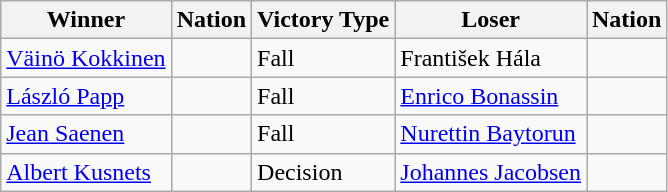<table class="wikitable sortable" style="text-align:left;">
<tr>
<th>Winner</th>
<th>Nation</th>
<th>Victory Type</th>
<th>Loser</th>
<th>Nation</th>
</tr>
<tr>
<td><a href='#'>Väinö Kokkinen</a></td>
<td></td>
<td>Fall</td>
<td>František Hála</td>
<td></td>
</tr>
<tr>
<td><a href='#'>László Papp</a></td>
<td></td>
<td>Fall</td>
<td><a href='#'>Enrico Bonassin</a></td>
<td></td>
</tr>
<tr>
<td><a href='#'>Jean Saenen</a></td>
<td></td>
<td>Fall</td>
<td><a href='#'>Nurettin Baytorun</a></td>
<td></td>
</tr>
<tr>
<td><a href='#'>Albert Kusnets</a></td>
<td></td>
<td>Decision</td>
<td><a href='#'>Johannes Jacobsen</a></td>
<td></td>
</tr>
</table>
